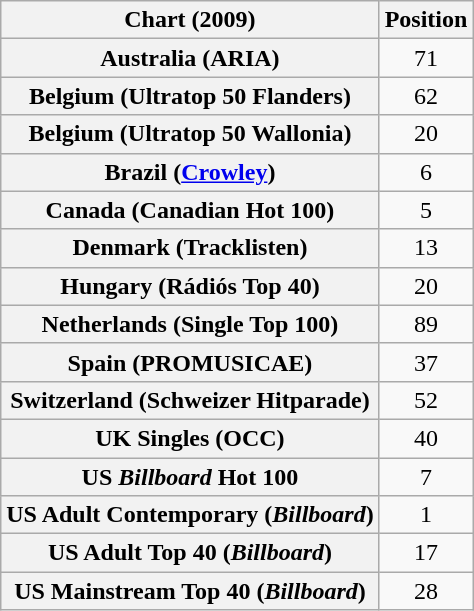<table class="wikitable sortable plainrowheaders" style="text-align:center">
<tr>
<th scope="col">Chart (2009)</th>
<th scope="col">Position</th>
</tr>
<tr>
<th scope="row">Australia (ARIA)</th>
<td>71</td>
</tr>
<tr>
<th scope="row">Belgium (Ultratop 50 Flanders)</th>
<td>62</td>
</tr>
<tr>
<th scope="row">Belgium (Ultratop 50 Wallonia)</th>
<td>20</td>
</tr>
<tr>
<th scope="row">Brazil (<a href='#'>Crowley</a>)</th>
<td>6</td>
</tr>
<tr>
<th scope="row">Canada (Canadian Hot 100)</th>
<td>5</td>
</tr>
<tr>
<th scope="row">Denmark (Tracklisten)</th>
<td>13</td>
</tr>
<tr>
<th scope="row">Hungary (Rádiós Top 40)</th>
<td>20</td>
</tr>
<tr>
<th scope="row">Netherlands (Single Top 100)</th>
<td>89</td>
</tr>
<tr>
<th scope="row">Spain (PROMUSICAE)</th>
<td>37</td>
</tr>
<tr>
<th scope="row">Switzerland (Schweizer Hitparade)</th>
<td>52</td>
</tr>
<tr>
<th scope="row">UK Singles (OCC)</th>
<td>40</td>
</tr>
<tr>
<th scope="row">US <em>Billboard</em> Hot 100</th>
<td>7</td>
</tr>
<tr>
<th scope="row">US Adult Contemporary (<em>Billboard</em>)</th>
<td>1</td>
</tr>
<tr>
<th scope="row">US Adult Top 40 (<em>Billboard</em>)</th>
<td>17</td>
</tr>
<tr>
<th scope="row">US Mainstream Top 40 (<em>Billboard</em>)</th>
<td>28</td>
</tr>
</table>
